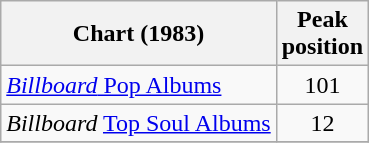<table class="wikitable">
<tr>
<th>Chart (1983)</th>
<th>Peak<br>position</th>
</tr>
<tr>
<td><a href='#'><em>Billboard</em> Pop Albums</a></td>
<td align=center>101</td>
</tr>
<tr>
<td><em>Billboard</em> <a href='#'>Top Soul Albums</a></td>
<td align=center>12</td>
</tr>
<tr>
</tr>
</table>
